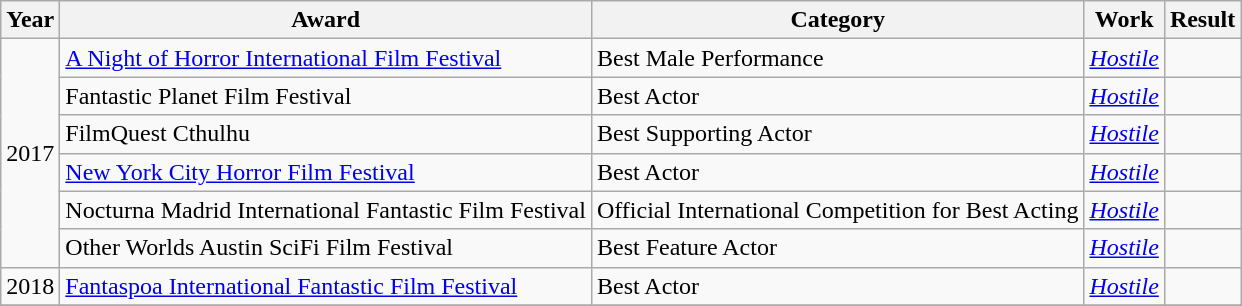<table class="wikitable">
<tr>
<th>Year</th>
<th>Award</th>
<th>Category</th>
<th>Work</th>
<th>Result</th>
</tr>
<tr>
<td rowspan="6">2017</td>
<td><a href='#'>A Night of Horror International Film Festival</a></td>
<td>Best Male Performance</td>
<td><em><a href='#'>Hostile</a></em></td>
<td></td>
</tr>
<tr>
<td>Fantastic Planet Film Festival</td>
<td>Best Actor</td>
<td><em><a href='#'>Hostile</a></em></td>
<td></td>
</tr>
<tr>
<td>FilmQuest Cthulhu</td>
<td>Best Supporting Actor</td>
<td><em><a href='#'>Hostile</a></em></td>
<td></td>
</tr>
<tr>
<td><a href='#'>New York City Horror Film Festival</a></td>
<td>Best Actor</td>
<td><em><a href='#'>Hostile</a></em></td>
<td></td>
</tr>
<tr>
<td>Nocturna Madrid International Fantastic Film Festival</td>
<td>Official International Competition for Best Acting</td>
<td><em><a href='#'>Hostile</a></em></td>
<td></td>
</tr>
<tr>
<td>Other Worlds Austin SciFi Film Festival</td>
<td>Best Feature Actor</td>
<td><em><a href='#'>Hostile</a></em></td>
<td></td>
</tr>
<tr>
<td>2018</td>
<td><a href='#'>Fantaspoa International Fantastic Film Festival</a></td>
<td>Best Actor</td>
<td><em><a href='#'>Hostile</a></em></td>
<td></td>
</tr>
<tr>
</tr>
</table>
